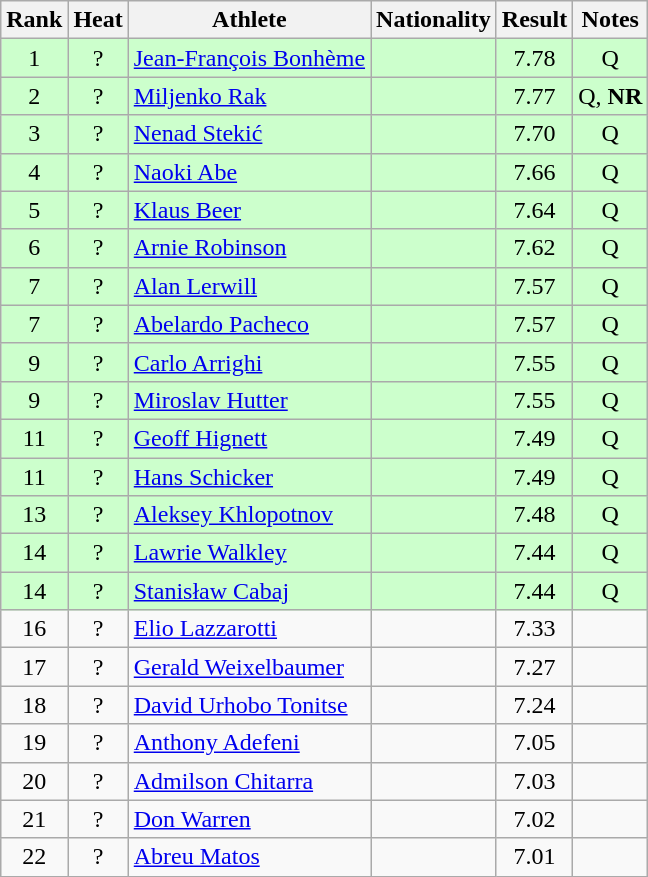<table class="wikitable sortable" style="text-align:center">
<tr>
<th>Rank</th>
<th>Heat</th>
<th>Athlete</th>
<th>Nationality</th>
<th>Result</th>
<th>Notes</th>
</tr>
<tr bgcolor=ccffcc>
<td>1</td>
<td>?</td>
<td align=left><a href='#'>Jean-François Bonhème</a></td>
<td align=left></td>
<td>7.78</td>
<td>Q</td>
</tr>
<tr bgcolor=ccffcc>
<td>2</td>
<td>?</td>
<td align=left><a href='#'>Miljenko Rak</a></td>
<td align=left></td>
<td>7.77</td>
<td>Q, <strong>NR</strong></td>
</tr>
<tr bgcolor=ccffcc>
<td>3</td>
<td>?</td>
<td align=left><a href='#'>Nenad Stekić</a></td>
<td align=left></td>
<td>7.70</td>
<td>Q</td>
</tr>
<tr bgcolor=ccffcc>
<td>4</td>
<td>?</td>
<td align=left><a href='#'>Naoki Abe</a></td>
<td align=left></td>
<td>7.66</td>
<td>Q</td>
</tr>
<tr bgcolor=ccffcc>
<td>5</td>
<td>?</td>
<td align=left><a href='#'>Klaus Beer</a></td>
<td align=left></td>
<td>7.64</td>
<td>Q</td>
</tr>
<tr bgcolor=ccffcc>
<td>6</td>
<td>?</td>
<td align=left><a href='#'>Arnie Robinson</a></td>
<td align=left></td>
<td>7.62</td>
<td>Q</td>
</tr>
<tr bgcolor=ccffcc>
<td>7</td>
<td>?</td>
<td align=left><a href='#'>Alan Lerwill</a></td>
<td align=left></td>
<td>7.57</td>
<td>Q</td>
</tr>
<tr bgcolor=ccffcc>
<td>7</td>
<td>?</td>
<td align=left><a href='#'>Abelardo Pacheco</a></td>
<td align=left></td>
<td>7.57</td>
<td>Q</td>
</tr>
<tr bgcolor=ccffcc>
<td>9</td>
<td>?</td>
<td align=left><a href='#'>Carlo Arrighi</a></td>
<td align=left></td>
<td>7.55</td>
<td>Q</td>
</tr>
<tr bgcolor=ccffcc>
<td>9</td>
<td>?</td>
<td align=left><a href='#'>Miroslav Hutter</a></td>
<td align=left></td>
<td>7.55</td>
<td>Q</td>
</tr>
<tr bgcolor=ccffcc>
<td>11</td>
<td>?</td>
<td align=left><a href='#'>Geoff Hignett</a></td>
<td align=left></td>
<td>7.49</td>
<td>Q</td>
</tr>
<tr bgcolor=ccffcc>
<td>11</td>
<td>?</td>
<td align=left><a href='#'>Hans Schicker</a></td>
<td align=left></td>
<td>7.49</td>
<td>Q</td>
</tr>
<tr bgcolor=ccffcc>
<td>13</td>
<td>?</td>
<td align=left><a href='#'>Aleksey Khlopotnov</a></td>
<td align=left></td>
<td>7.48</td>
<td>Q</td>
</tr>
<tr bgcolor=ccffcc>
<td>14</td>
<td>?</td>
<td align=left><a href='#'>Lawrie Walkley</a></td>
<td align=left></td>
<td>7.44</td>
<td>Q</td>
</tr>
<tr bgcolor=ccffcc>
<td>14</td>
<td>?</td>
<td align=left><a href='#'>Stanisław Cabaj</a></td>
<td align=left></td>
<td>7.44</td>
<td>Q</td>
</tr>
<tr>
<td>16</td>
<td>?</td>
<td align=left><a href='#'>Elio Lazzarotti</a></td>
<td align=left></td>
<td>7.33</td>
<td></td>
</tr>
<tr>
<td>17</td>
<td>?</td>
<td align=left><a href='#'>Gerald Weixelbaumer</a></td>
<td align=left></td>
<td>7.27</td>
<td></td>
</tr>
<tr>
<td>18</td>
<td>?</td>
<td align=left><a href='#'>David Urhobo Tonitse</a></td>
<td align=left></td>
<td>7.24</td>
<td></td>
</tr>
<tr>
<td>19</td>
<td>?</td>
<td align=left><a href='#'>Anthony Adefeni</a></td>
<td align=left></td>
<td>7.05</td>
<td></td>
</tr>
<tr>
<td>20</td>
<td>?</td>
<td align=left><a href='#'>Admilson Chitarra</a></td>
<td align=left></td>
<td>7.03</td>
<td></td>
</tr>
<tr>
<td>21</td>
<td>?</td>
<td align=left><a href='#'>Don Warren</a></td>
<td align=left></td>
<td>7.02</td>
<td></td>
</tr>
<tr>
<td>22</td>
<td>?</td>
<td align=left><a href='#'>Abreu Matos</a></td>
<td align=left></td>
<td>7.01</td>
<td></td>
</tr>
</table>
